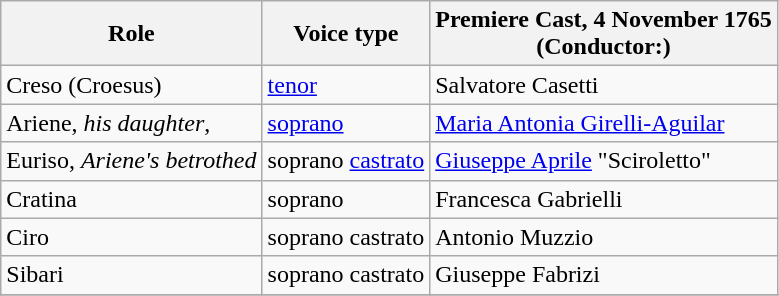<table class="wikitable">
<tr>
<th>Role</th>
<th>Voice type</th>
<th>Premiere Cast, 4 November 1765<br>(Conductor:)</th>
</tr>
<tr>
<td>Creso (Croesus)</td>
<td><a href='#'>tenor</a></td>
<td>Salvatore Casetti</td>
</tr>
<tr>
<td>Ariene, <em>his daughter</em>,</td>
<td><a href='#'>soprano</a></td>
<td><a href='#'>Maria Antonia Girelli-Aguilar</a></td>
</tr>
<tr>
<td>Euriso, <em>Ariene's betrothed</em></td>
<td>soprano <a href='#'>castrato</a></td>
<td><a href='#'>Giuseppe Aprile</a> "Sciroletto"</td>
</tr>
<tr>
<td>Cratina</td>
<td>soprano</td>
<td>Francesca Gabrielli</td>
</tr>
<tr>
<td>Ciro</td>
<td>soprano castrato</td>
<td>Antonio Muzzio</td>
</tr>
<tr>
<td>Sibari</td>
<td>soprano castrato</td>
<td>Giuseppe Fabrizi</td>
</tr>
<tr>
</tr>
</table>
